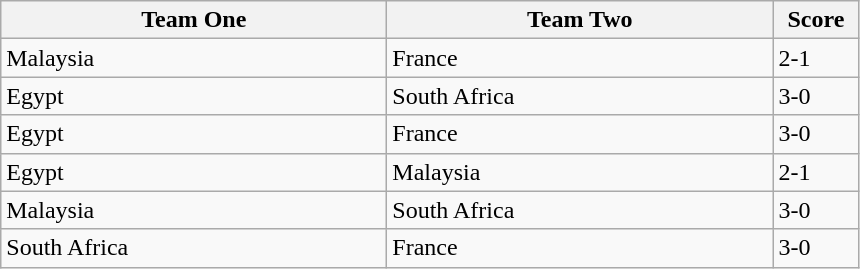<table class="wikitable">
<tr>
<th width=250>Team One</th>
<th width=250>Team Two</th>
<th width=50>Score</th>
</tr>
<tr>
<td> Malaysia</td>
<td> France</td>
<td>2-1</td>
</tr>
<tr>
<td> Egypt</td>
<td> South Africa</td>
<td>3-0</td>
</tr>
<tr>
<td> Egypt</td>
<td> France</td>
<td>3-0</td>
</tr>
<tr>
<td> Egypt</td>
<td> Malaysia</td>
<td>2-1</td>
</tr>
<tr>
<td> Malaysia</td>
<td> South Africa</td>
<td>3-0</td>
</tr>
<tr>
<td> South Africa</td>
<td> France</td>
<td>3-0</td>
</tr>
</table>
